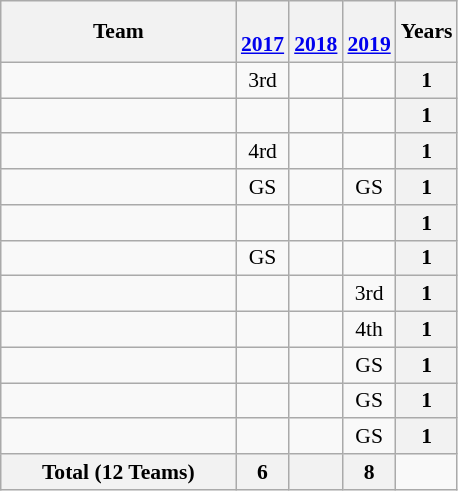<table class="wikitable" style="text-align:center; font-size:90%">
<tr>
<th width=150>Team</th>
<th><br><a href='#'>2017</a></th>
<th><br><a href='#'>2018</a></th>
<th><br><a href='#'>2019</a></th>
<th>Years</th>
</tr>
<tr>
<td align=left></td>
<td>3rd</td>
<td></td>
<td></td>
<th>1</th>
</tr>
<tr>
<td align=left></td>
<td></td>
<td></td>
<td></td>
<th>1</th>
</tr>
<tr>
<td align=left></td>
<td>4rd</td>
<td></td>
<td></td>
<th>1</th>
</tr>
<tr>
<td align=left></td>
<td>GS</td>
<td></td>
<td>GS</td>
<th>1</th>
</tr>
<tr>
<td align=left></td>
<td></td>
<td></td>
<td></td>
<th>1</th>
</tr>
<tr>
<td align=left></td>
<td>GS</td>
<td></td>
<td></td>
<th>1</th>
</tr>
<tr>
<td align=left></td>
<td></td>
<td></td>
<td>3rd</td>
<th>1</th>
</tr>
<tr>
<td align=left></td>
<td></td>
<td></td>
<td>4th</td>
<th>1</th>
</tr>
<tr>
<td align=left></td>
<td></td>
<td></td>
<td>GS</td>
<th>1</th>
</tr>
<tr>
<td align=left></td>
<td></td>
<td></td>
<td>GS</td>
<th>1</th>
</tr>
<tr>
<td align=left></td>
<td></td>
<td></td>
<td>GS</td>
<th>1</th>
</tr>
<tr>
<th>Total (12 Teams)</th>
<th>6</th>
<th></th>
<th>8</th>
</tr>
</table>
